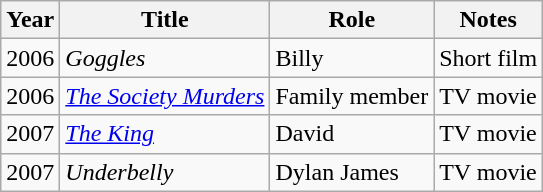<table class=wikitable>
<tr>
<th>Year</th>
<th>Title</th>
<th>Role</th>
<th>Notes</th>
</tr>
<tr>
<td>2006</td>
<td><em>Goggles</em></td>
<td>Billy</td>
<td>Short film</td>
</tr>
<tr>
<td>2006</td>
<td><em><a href='#'>The Society Murders</a></em></td>
<td>Family member</td>
<td>TV movie</td>
</tr>
<tr>
<td>2007</td>
<td><em><a href='#'>The King</a></em></td>
<td>David</td>
<td>TV movie</td>
</tr>
<tr>
<td>2007</td>
<td><em>Underbelly</em></td>
<td>Dylan James</td>
<td>TV movie</td>
</tr>
</table>
